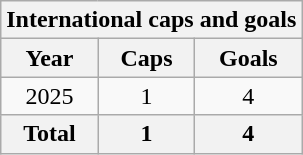<table class="wikitable sortable" style="text-align:center">
<tr>
<th colspan="3">International caps and goals</th>
</tr>
<tr>
<th>Year</th>
<th>Caps</th>
<th>Goals</th>
</tr>
<tr>
<td>2025</td>
<td>1</td>
<td>4</td>
</tr>
<tr>
<th>Total</th>
<th>1</th>
<th>4</th>
</tr>
</table>
